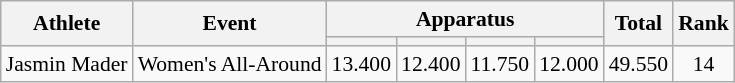<table class="wikitable" style="font-size:90%">
<tr>
<th rowspan=2>Athlete</th>
<th rowspan=2>Event</th>
<th colspan=4>Apparatus</th>
<th rowspan=2>Total</th>
<th rowspan=2>Rank</th>
</tr>
<tr style="font-size:95%">
<th></th>
<th></th>
<th></th>
<th></th>
</tr>
<tr align=center>
<td align=left>Jasmin Mader</td>
<td align=left>Women's All-Around</td>
<td>13.400</td>
<td>12.400</td>
<td>11.750</td>
<td>12.000</td>
<td>49.550</td>
<td>14</td>
</tr>
</table>
